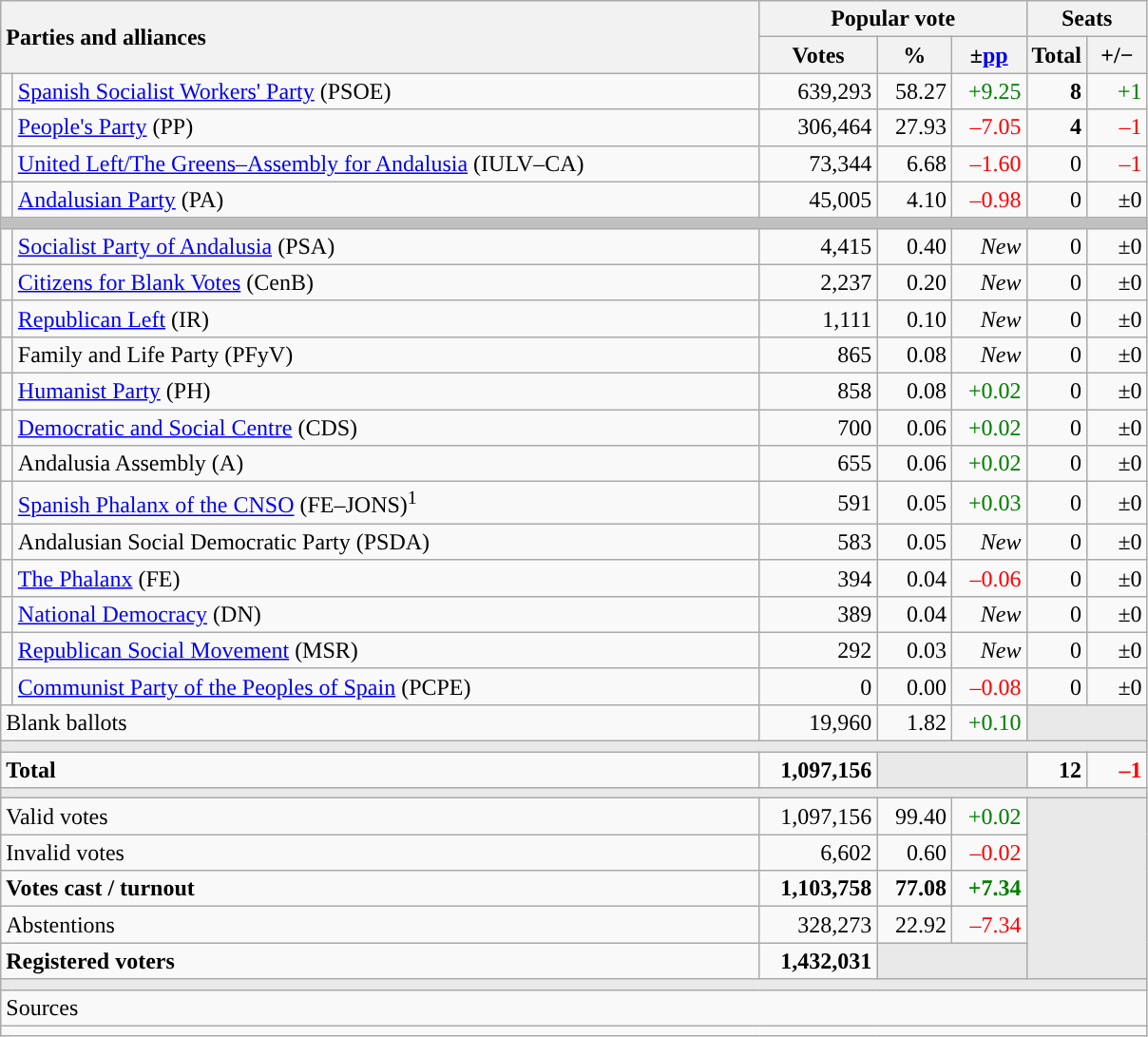<table class="wikitable" style="text-align:right;">
<tr>
<th style="text-align:left;" rowspan="2" colspan="2" width="525">Parties and alliances</th>
<th colspan="3">Popular vote</th>
<th colspan="2">Seats</th>
</tr>
<tr>
<th width="75">Votes</th>
<th width="45">%</th>
<th width="45">±<a href='#'>pp</a></th>
<th width="35">Total</th>
<th width="35">+/−</th>
</tr>
<tr>
<td width="1" style="color:inherit;background:"></td>
<td align="left"><a href='#'>Spanish Socialist Workers' Party</a> (PSOE)</td>
<td>639,293</td>
<td>58.27</td>
<td style="color:green;">+9.25</td>
<td><strong>8</strong></td>
<td style="color:green;">+1</td>
</tr>
<tr>
<td style="color:inherit;background:"></td>
<td align="left"><a href='#'>People's Party</a> (PP)</td>
<td>306,464</td>
<td>27.93</td>
<td style="color:red;">–7.05</td>
<td><strong>4</strong></td>
<td style="color:red;">–1</td>
</tr>
<tr>
<td style="color:inherit;background:"></td>
<td align="left"><a href='#'>United Left/The Greens–Assembly for Andalusia</a> (IULV–CA)</td>
<td>73,344</td>
<td>6.68</td>
<td style="color:red;">–1.60</td>
<td>0</td>
<td style="color:red;">–1</td>
</tr>
<tr>
<td style="color:inherit;background:"></td>
<td align="left"><a href='#'>Andalusian Party</a> (PA)</td>
<td>45,005</td>
<td>4.10</td>
<td style="color:red;">–0.98</td>
<td>0</td>
<td>±0</td>
</tr>
<tr>
<td colspan="7" bgcolor="#C0C0C0"></td>
</tr>
<tr>
<td style="color:inherit;background:"></td>
<td align="left"><a href='#'>Socialist Party of Andalusia</a> (PSA)</td>
<td>4,415</td>
<td>0.40</td>
<td><em>New</em></td>
<td>0</td>
<td>±0</td>
</tr>
<tr>
<td style="color:inherit;background:"></td>
<td align="left"><a href='#'>Citizens for Blank Votes</a> (CenB)</td>
<td>2,237</td>
<td>0.20</td>
<td><em>New</em></td>
<td>0</td>
<td>±0</td>
</tr>
<tr>
<td style="color:inherit;background:"></td>
<td align="left"><a href='#'>Republican Left</a> (IR)</td>
<td>1,111</td>
<td>0.10</td>
<td><em>New</em></td>
<td>0</td>
<td>±0</td>
</tr>
<tr>
<td style="color:inherit;background:"></td>
<td align="left">Family and Life Party (PFyV)</td>
<td>865</td>
<td>0.08</td>
<td><em>New</em></td>
<td>0</td>
<td>±0</td>
</tr>
<tr>
<td style="color:inherit;background:"></td>
<td align="left"><a href='#'>Humanist Party</a> (PH)</td>
<td>858</td>
<td>0.08</td>
<td style="color:green;">+0.02</td>
<td>0</td>
<td>±0</td>
</tr>
<tr>
<td style="color:inherit;background:"></td>
<td align="left"><a href='#'>Democratic and Social Centre</a> (CDS)</td>
<td>700</td>
<td>0.06</td>
<td style="color:green;">+0.02</td>
<td>0</td>
<td>±0</td>
</tr>
<tr>
<td style="color:inherit;background:"></td>
<td align="left">Andalusia Assembly (A)</td>
<td>655</td>
<td>0.06</td>
<td style="color:green;">+0.02</td>
<td>0</td>
<td>±0</td>
</tr>
<tr>
<td style="color:inherit;background:"></td>
<td align="left"><a href='#'>Spanish Phalanx of the CNSO</a> (FE–JONS)<sup>1</sup></td>
<td>591</td>
<td>0.05</td>
<td style="color:green;">+0.03</td>
<td>0</td>
<td>±0</td>
</tr>
<tr>
<td style="color:inherit;background:"></td>
<td align="left">Andalusian Social Democratic Party (PSDA)</td>
<td>583</td>
<td>0.05</td>
<td><em>New</em></td>
<td>0</td>
<td>±0</td>
</tr>
<tr>
<td style="color:inherit;background:"></td>
<td align="left"><a href='#'>The Phalanx</a> (FE)</td>
<td>394</td>
<td>0.04</td>
<td style="color:red;">–0.06</td>
<td>0</td>
<td>±0</td>
</tr>
<tr>
<td style="color:inherit;background:"></td>
<td align="left"><a href='#'>National Democracy</a> (DN)</td>
<td>389</td>
<td>0.04</td>
<td><em>New</em></td>
<td>0</td>
<td>±0</td>
</tr>
<tr>
<td style="color:inherit;background:"></td>
<td align="left"><a href='#'>Republican Social Movement</a> (MSR)</td>
<td>292</td>
<td>0.03</td>
<td><em>New</em></td>
<td>0</td>
<td>±0</td>
</tr>
<tr>
<td style="color:inherit;background:"></td>
<td align="left"><a href='#'>Communist Party of the Peoples of Spain</a> (PCPE)</td>
<td>0</td>
<td>0.00</td>
<td style="color:red;">–0.08</td>
<td>0</td>
<td>±0</td>
</tr>
<tr>
<td align="left" colspan="2">Blank ballots</td>
<td>19,960</td>
<td>1.82</td>
<td style="color:green;">+0.10</td>
<td bgcolor="#E9E9E9" colspan="2"></td>
</tr>
<tr>
<td colspan="7" bgcolor="#E9E9E9"></td>
</tr>
<tr style="font-weight:bold;">
<td align="left" colspan="2">Total</td>
<td>1,097,156</td>
<td bgcolor="#E9E9E9" colspan="2"></td>
<td>12</td>
<td style="color:red;">–1</td>
</tr>
<tr>
<td colspan="7" bgcolor="#E9E9E9"></td>
</tr>
<tr>
<td align="left" colspan="2">Valid votes</td>
<td>1,097,156</td>
<td>99.40</td>
<td style="color:green;">+0.02</td>
<td bgcolor="#E9E9E9" colspan="2" rowspan="5"></td>
</tr>
<tr>
<td align="left" colspan="2">Invalid votes</td>
<td>6,602</td>
<td>0.60</td>
<td style="color:red;">–0.02</td>
</tr>
<tr style="font-weight:bold;">
<td align="left" colspan="2">Votes cast / turnout</td>
<td>1,103,758</td>
<td>77.08</td>
<td style="color:green;">+7.34</td>
</tr>
<tr>
<td align="left" colspan="2">Abstentions</td>
<td>328,273</td>
<td>22.92</td>
<td style="color:red;">–7.34</td>
</tr>
<tr style="font-weight:bold;">
<td align="left" colspan="2">Registered voters</td>
<td>1,432,031</td>
<td bgcolor="#E9E9E9" colspan="2"></td>
</tr>
<tr>
<td colspan="7" bgcolor="#E9E9E9"></td>
</tr>
<tr>
<td align="left" colspan="7">Sources</td>
</tr>
<tr>
<td colspan="7" style="text-align:left; max-width:790px;"></td>
</tr>
</table>
